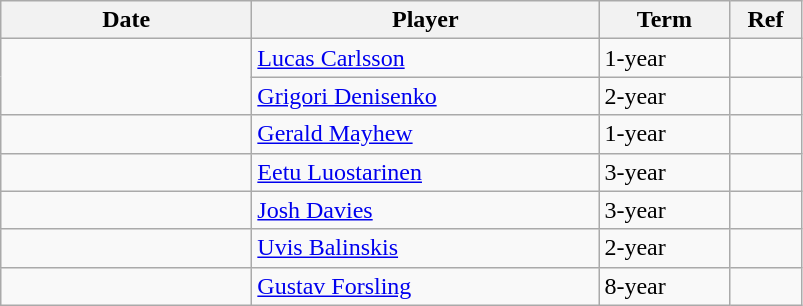<table class="wikitable">
<tr>
<th style="width: 10em;">Date</th>
<th style="width: 14em;">Player</th>
<th style="width: 5em;">Term</th>
<th style="width: 2.5em;">Ref</th>
</tr>
<tr>
<td rowspan="2"></td>
<td><a href='#'>Lucas Carlsson</a></td>
<td>1-year</td>
<td></td>
</tr>
<tr>
<td><a href='#'>Grigori Denisenko</a></td>
<td>2-year</td>
<td></td>
</tr>
<tr>
<td></td>
<td><a href='#'>Gerald Mayhew</a></td>
<td>1-year</td>
<td></td>
</tr>
<tr>
<td></td>
<td><a href='#'>Eetu Luostarinen</a></td>
<td>3-year</td>
<td></td>
</tr>
<tr>
<td></td>
<td><a href='#'>Josh Davies</a></td>
<td>3-year</td>
<td></td>
</tr>
<tr>
<td></td>
<td><a href='#'>Uvis Balinskis</a></td>
<td>2-year</td>
<td></td>
</tr>
<tr>
<td></td>
<td><a href='#'>Gustav Forsling</a></td>
<td>8-year</td>
<td></td>
</tr>
</table>
